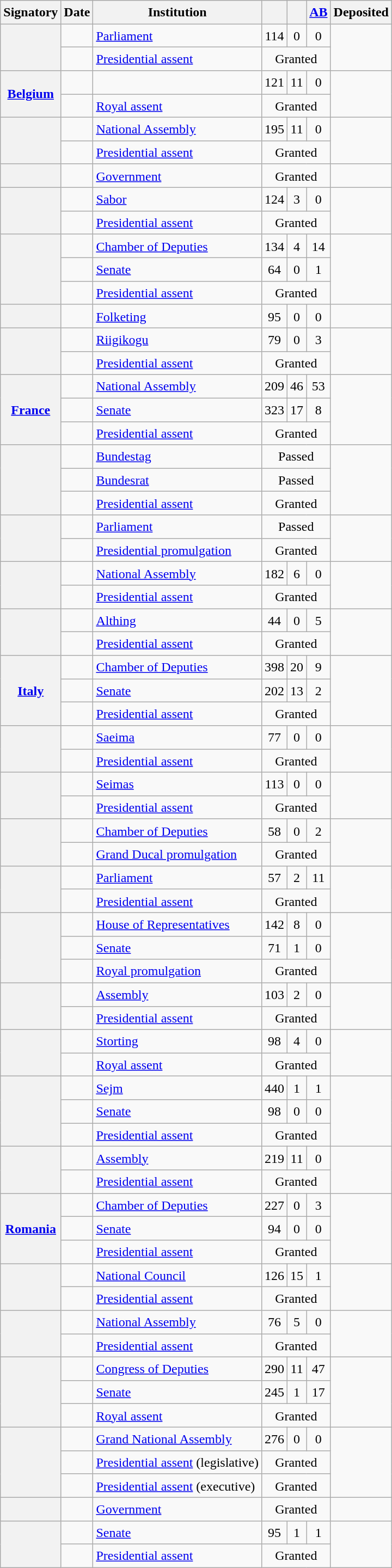<table class="wikitable plainrowheaders sortable" style="white-space:wrap; line-height:1.33">
<tr>
<th scope="col">Signatory</th>
<th scope="col">Date</th>
<th scope="col" class="unsortable">Institution</th>
<th scope="col" class="unsortable"></th>
<th scope="col" class="unsortable"></th>
<th scope="col" class="unsortable"><a href='#'>AB</a></th>
<th scope="col">Deposited</th>
</tr>
<tr>
<th scope="row" rowspan=2></th>
<td style="text-align:center; "></td>
<td style=""><a href='#'>Parliament</a></td>
<td style="text-align:center; ">114</td>
<td style="text-align:center; ">0</td>
<td style="text-align:center; ">0</td>
<td rowspan=2 style="text-align:center; "></td>
</tr>
<tr>
<td style="text-align:center; "></td>
<td style=""><a href='#'>Presidential assent</a></td>
<td style="text-align:center; " colspan="3">Granted</td>
</tr>
<tr>
<th scope="row" rowspan=2> <a href='#'>Belgium</a></th>
<td style="text-align:center; "></td>
<td style=""></td>
<td style="text-align:center; ">121</td>
<td style="text-align:center; ">11</td>
<td style="text-align:center; ">0</td>
<td rowspan=2 style="text-align:center; "></td>
</tr>
<tr>
<td style="text-align:center; "></td>
<td style=""><a href='#'>Royal assent</a></td>
<td style="text-align:center; " colspan="3">Granted</td>
</tr>
<tr>
<th scope="row" rowspan=2></th>
<td style="text-align:center; "></td>
<td style=""><a href='#'>National Assembly</a></td>
<td style="text-align:center; ">195</td>
<td style="text-align:center; ">11</td>
<td style="text-align:center; ">0</td>
<td rowspan=2 style="text-align:center; "></td>
</tr>
<tr>
<td style="text-align:center; "></td>
<td style=""><a href='#'>Presidential assent</a></td>
<td style="text-align:center; " colspan="3">Granted</td>
</tr>
<tr>
<th scope="row"></th>
<td style="text-align:center; "></td>
<td style=""><a href='#'>Government</a></td>
<td style="text-align:center; " colspan="3">Granted</td>
<td style="text-align:center; "></td>
</tr>
<tr>
<th scope="row" rowspan=2></th>
<td style="text-align:center; "></td>
<td style=""><a href='#'>Sabor</a></td>
<td style="text-align:center; ">124</td>
<td style="text-align:center; ">3</td>
<td style="text-align:center; ">0</td>
<td rowspan=2 style="text-align:center; "></td>
</tr>
<tr>
<td style="text-align:center; "></td>
<td style=""><a href='#'>Presidential assent</a></td>
<td style="text-align:center; " colspan="3">Granted</td>
</tr>
<tr>
<th scope="row" rowspan=3></th>
<td style="text-align:center; "></td>
<td style=""><a href='#'>Chamber of Deputies</a></td>
<td style="text-align:center; ">134</td>
<td style="text-align:center; ">4</td>
<td style="text-align:center; ">14</td>
<td rowspan=3 style="text-align:center; "></td>
</tr>
<tr>
<td style="text-align:center; "></td>
<td style=""><a href='#'>Senate</a></td>
<td style="text-align:center; ">64</td>
<td style="text-align:center; ">0</td>
<td style="text-align:center; ">1</td>
</tr>
<tr>
<td style="text-align:center; "></td>
<td style=""><a href='#'>Presidential assent</a></td>
<td style="text-align:center; " colspan="3">Granted</td>
</tr>
<tr>
<th scope="row"></th>
<td style="text-align:center; "></td>
<td style=""><a href='#'>Folketing</a></td>
<td style="text-align:center; ">95</td>
<td style="text-align:center; ">0</td>
<td style="text-align:center; ">0</td>
<td style="text-align:center; "></td>
</tr>
<tr>
<th scope="row" rowspan=2></th>
<td style="text-align:center; "></td>
<td style=""><a href='#'>Riigikogu</a></td>
<td style="text-align:center; ">79</td>
<td style="text-align:center; ">0</td>
<td style="text-align:center; ">3</td>
<td rowspan=2 style="text-align:center; "></td>
</tr>
<tr>
<td style="text-align:center; "></td>
<td style=""><a href='#'>Presidential assent</a></td>
<td style="text-align:center; " colspan="3">Granted</td>
</tr>
<tr>
<th scope="row" rowspan=3> <a href='#'>France</a></th>
<td style="text-align:center; "></td>
<td style=""><a href='#'>National Assembly</a></td>
<td style="text-align:center; ">209</td>
<td style="text-align:center; ">46</td>
<td style="text-align:center; ">53</td>
<td rowspan=3 style="text-align:center; "></td>
</tr>
<tr>
<td style="text-align:center; "></td>
<td style=""><a href='#'>Senate</a></td>
<td style="text-align:center; ">323</td>
<td style="text-align:center; ">17</td>
<td style="text-align:center; ">8</td>
</tr>
<tr>
<td style="text-align:center; "></td>
<td style=""><a href='#'>Presidential assent</a></td>
<td style="text-align:center; " colspan="3">Granted</td>
</tr>
<tr>
<th scope="row" rowspan=3></th>
<td style="text-align:center; "></td>
<td style=""><a href='#'>Bundestag</a></td>
<td style="text-align:center; " colspan="3">Passed</td>
<td rowspan=3 style="text-align:center; "></td>
</tr>
<tr>
<td style="text-align:center; "></td>
<td style=""><a href='#'>Bundesrat</a></td>
<td colspan="3" style="text-align:center; ">Passed</td>
</tr>
<tr>
<td style="text-align:center; "></td>
<td style=""><a href='#'>Presidential assent</a></td>
<td colspan="3" style="text-align:center; ">Granted</td>
</tr>
<tr>
<th scope="row" rowspan=2></th>
<td style="text-align:center; "></td>
<td style="text-align:left; "><a href='#'>Parliament</a></td>
<td style="text-align:center; " colspan="3">Passed</td>
<td rowspan=2 style="text-align:center; "></td>
</tr>
<tr>
<td style="text-align:center; "></td>
<td style=""><a href='#'>Presidential promulgation</a></td>
<td style="text-align:center; " colspan="3">Granted</td>
</tr>
<tr>
<th scope="row" rowspan=2></th>
<td style="text-align:center; "></td>
<td style=""><a href='#'>National Assembly</a></td>
<td style="text-align:center;">182</td>
<td style="text-align:center;">6</td>
<td style="text-align:center;">0</td>
<td rowspan=2 style="text-align:center; "></td>
</tr>
<tr>
<td style="text-align:center; "></td>
<td style=""><a href='#'>Presidential assent</a></td>
<td style="text-align:center; " colspan="3">Granted</td>
</tr>
<tr>
<th scope="row" rowspan=2></th>
<td style="text-align:center; "></td>
<td style=""><a href='#'>Althing</a></td>
<td style="text-align:center; ">44</td>
<td style="text-align:center; ">0</td>
<td style="text-align:center; ">5</td>
<td rowspan=2 style="text-align:center; "></td>
</tr>
<tr>
<td style="text-align:center; "></td>
<td style=""><a href='#'>Presidential assent</a></td>
<td style="text-align:center; " colspan="3">Granted</td>
</tr>
<tr>
<th scope="row" rowspan=3> <a href='#'>Italy</a></th>
<td style="text-align:center; "></td>
<td style=""><a href='#'>Chamber of Deputies</a></td>
<td style="text-align:center; ">398</td>
<td style="text-align:center; ">20</td>
<td style="text-align:center; ">9</td>
<td rowspan=3 style="text-align:center; "></td>
</tr>
<tr>
<td style="text-align:center; "></td>
<td style=""><a href='#'>Senate</a></td>
<td style="text-align:center; ">202</td>
<td style="text-align:center; ">13</td>
<td style="text-align:center; ">2</td>
</tr>
<tr>
<td style="text-align:center; "></td>
<td style=""><a href='#'>Presidential assent</a></td>
<td style="text-align:center; " colspan="3">Granted</td>
</tr>
<tr>
<th scope="row" rowspan=2></th>
<td style="text-align:center; "></td>
<td style=""><a href='#'>Saeima</a></td>
<td style="text-align:center; ">77</td>
<td style="text-align:center; ">0</td>
<td style="text-align:center; ">0</td>
<td rowspan=2 style="text-align:center; "></td>
</tr>
<tr>
<td style="text-align:center; "></td>
<td style=""><a href='#'>Presidential assent</a></td>
<td style="text-align:center; " colspan="3">Granted</td>
</tr>
<tr>
<th scope="row" rowspan=2></th>
<td style="text-align:center; "></td>
<td style=""><a href='#'>Seimas</a></td>
<td style="text-align:center; ">113</td>
<td style="text-align:center; ">0</td>
<td style="text-align:center; ">0</td>
<td rowspan=2 style="text-align:center; "></td>
</tr>
<tr>
<td style="text-align:center; "></td>
<td style=""><a href='#'>Presidential assent</a></td>
<td style="text-align:center; " colspan="3">Granted</td>
</tr>
<tr>
<th scope="row" rowspan=2></th>
<td style="text-align:center; "></td>
<td style=""><a href='#'>Chamber of Deputies</a></td>
<td style="text-align:center; ">58</td>
<td style="text-align:center; ">0</td>
<td style="text-align:center; ">2</td>
<td rowspan=2 style="text-align:center; "></td>
</tr>
<tr>
<td style="text-align:center; "></td>
<td style=""><a href='#'>Grand Ducal promulgation</a></td>
<td style="text-align:center; " colspan="3">Granted</td>
</tr>
<tr>
<th scope="row" rowspan=2></th>
<td style="text-align:center; "></td>
<td style=""><a href='#'>Parliament</a></td>
<td style="text-align:center; ">57</td>
<td style="text-align:center; ">2</td>
<td style="text-align:center; ">11</td>
<td rowspan=2 style="text-align:center; "></td>
</tr>
<tr>
<td style="text-align:center; "></td>
<td style=""><a href='#'>Presidential assent</a></td>
<td style="text-align:center; " colspan="3">Granted</td>
</tr>
<tr>
<th scope="row" rowspan=3></th>
<td style="text-align:center; "></td>
<td style=""><a href='#'>House of Representatives</a></td>
<td style="text-align:center; ">142</td>
<td style="text-align:center; ">8</td>
<td style="text-align:center; ">0</td>
<td rowspan=3 style="text-align:center; "></td>
</tr>
<tr>
<td style="text-align:center; "></td>
<td style=""><a href='#'>Senate</a></td>
<td style="text-align:center; ">71</td>
<td style="text-align:center; ">1</td>
<td style="text-align:center; ">0</td>
</tr>
<tr>
<td style="text-align:center; "></td>
<td style=""><a href='#'>Royal promulgation</a></td>
<td style="text-align:center; " colspan="3">Granted</td>
</tr>
<tr>
<th scope="row" rowspan=2></th>
<td style="text-align:center; "></td>
<td style=""><a href='#'>Assembly</a></td>
<td style="text-align:center; ">103</td>
<td style="text-align:center; ">2</td>
<td style="text-align:center; ">0</td>
<td style="text-align:center; " rowspan=2></td>
</tr>
<tr>
<td style="text-align:center; "></td>
<td style=""><a href='#'>Presidential assent</a></td>
<td style="text-align:center; " colspan="3">Granted</td>
</tr>
<tr>
<th scope="row" rowspan=2></th>
<td style="text-align:center; "></td>
<td style=""><a href='#'>Storting</a></td>
<td style="text-align:center; ">98</td>
<td style="text-align:center; ">4</td>
<td style="text-align:center; ">0</td>
<td rowspan=2 style="text-align:center; "></td>
</tr>
<tr>
<td style="text-align:center; "></td>
<td style=""><a href='#'>Royal assent</a></td>
<td style="text-align:center; " colspan="3">Granted</td>
</tr>
<tr>
<th scope="row" rowspan=3></th>
<td style="text-align:center; "></td>
<td style=""><a href='#'>Sejm</a></td>
<td style="text-align:center; ">440</td>
<td style="text-align:center; ">1</td>
<td style="text-align:center; ">1</td>
<td rowspan=3 style="text-align:center; "></td>
</tr>
<tr>
<td style="text-align:center; "></td>
<td style=""><a href='#'>Senate</a></td>
<td style="text-align:center; ">98</td>
<td style="text-align:center; ">0</td>
<td style="text-align:center; ">0</td>
</tr>
<tr>
<td style="text-align:center; "></td>
<td style=""><a href='#'>Presidential assent</a></td>
<td style="text-align:center; " colspan="3">Granted</td>
</tr>
<tr>
<th scope="row" rowspan=2></th>
<td style="text-align:center; "></td>
<td style=""><a href='#'>Assembly</a></td>
<td style="text-align:center; ">219</td>
<td style="text-align:center; ">11</td>
<td style="text-align:center; ">0</td>
<td rowspan=2 style="text-align:center; "></td>
</tr>
<tr>
<td style="text-align:center; "></td>
<td style=""><a href='#'>Presidential assent</a></td>
<td style="text-align:center; " colspan="3">Granted</td>
</tr>
<tr>
<th scope="row" rowspan=3> <a href='#'>Romania</a></th>
<td style="text-align:center; "></td>
<td style=""><a href='#'>Chamber of Deputies</a></td>
<td style="text-align:center; ">227</td>
<td style="text-align:center; ">0</td>
<td style="text-align:center; ">3</td>
<td rowspan=3 style="text-align:center; "></td>
</tr>
<tr>
<td style="text-align:center; "></td>
<td style=""><a href='#'>Senate</a></td>
<td style="text-align:center; ">94</td>
<td style="text-align:center; ">0</td>
<td style="text-align:center; ">0</td>
</tr>
<tr>
<td style="text-align:center; "></td>
<td style=""><a href='#'>Presidential assent</a></td>
<td style="text-align:center; " colspan="3">Granted</td>
</tr>
<tr>
<th scope="row" rowspan=2></th>
<td style="text-align:center; "></td>
<td style=""><a href='#'>National Council</a></td>
<td style="text-align:center; ">126</td>
<td style="text-align:center; ">15</td>
<td style="text-align:center; ">1</td>
<td rowspan=2 style="text-align:center; "></td>
</tr>
<tr>
<td style="text-align:center; "></td>
<td style=""><a href='#'>Presidential assent</a></td>
<td style="text-align:center; " colspan="3">Granted</td>
</tr>
<tr>
<th scope="row" rowspan=2></th>
<td style="text-align:center; "></td>
<td style=""><a href='#'>National Assembly</a></td>
<td style="text-align:center; ">76</td>
<td style="text-align:center; ">5</td>
<td style="text-align:center; ">0</td>
<td rowspan=2 style="text-align:center; "></td>
</tr>
<tr>
<td style="text-align:center; "></td>
<td style=""><a href='#'>Presidential assent</a></td>
<td colspan="3" style="text-align:center; ">Granted</td>
</tr>
<tr>
<th scope="row" rowspan=3></th>
<td style="text-align:center; "></td>
<td style=""><a href='#'>Congress of Deputies</a></td>
<td style="text-align:center; ">290</td>
<td style="text-align:center; ">11</td>
<td style="text-align:center; ">47</td>
<td style="text-align:center; " rowspan=3></td>
</tr>
<tr>
<td style="text-align:center; "></td>
<td style=""><a href='#'>Senate</a></td>
<td style="text-align:center; ">245</td>
<td style="text-align:center; ">1</td>
<td style="text-align:center; ">17</td>
</tr>
<tr>
<td style="text-align:center; "></td>
<td style=""><a href='#'>Royal assent</a></td>
<td style="text-align:center; " colspan="3">Granted</td>
</tr>
<tr>
<th scope="row" rowspan=3></th>
<td style="text-align:center;"></td>
<td style=""><a href='#'>Grand National Assembly</a></td>
<td style="text-align:center;">276</td>
<td style="text-align:center;">0</td>
<td style="text-align:center;">0</td>
<td style="text-align:center; " rowspan=3></td>
</tr>
<tr>
<td style="text-align:center;"></td>
<td style=""><a href='#'>Presidential assent</a> (legislative)</td>
<td style="text-align:center;" colspan="3">Granted</td>
</tr>
<tr>
<td style="text-align:center;"></td>
<td style=""><a href='#'>Presidential assent</a> (executive)</td>
<td style="text-align:center;" colspan="3">Granted</td>
</tr>
<tr>
<th scope="row"></th>
<td style="text-align:center; "></td>
<td style=""><a href='#'>Government</a></td>
<td style="text-align:center; " colspan="3">Granted</td>
<td style="text-align:center; "></td>
</tr>
<tr>
<th scope="row" rowspan=2></th>
<td style="text-align:center; "></td>
<td style=""><a href='#'>Senate</a></td>
<td style="text-align:center; ">95</td>
<td style="text-align:center; ">1</td>
<td style="text-align:center; ">1</td>
<td rowspan=2 style="text-align:center; "></td>
</tr>
<tr>
<td style="text-align:center; "></td>
<td style=""><a href='#'>Presidential assent</a></td>
<td style="text-align:center; "; colspan="3">Granted</td>
</tr>
</table>
